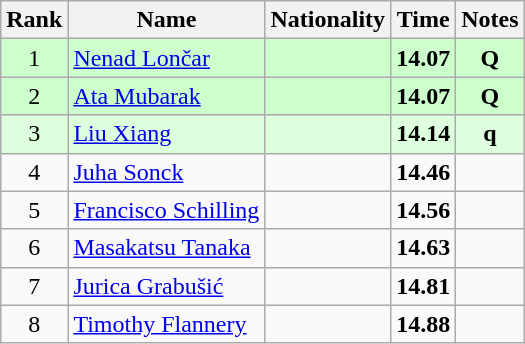<table class="wikitable sortable" style="text-align:center">
<tr>
<th>Rank</th>
<th>Name</th>
<th>Nationality</th>
<th>Time</th>
<th>Notes</th>
</tr>
<tr bgcolor=ccffcc>
<td>1</td>
<td align=left><a href='#'>Nenad Lončar</a></td>
<td align=left></td>
<td><strong>14.07</strong></td>
<td><strong>Q</strong></td>
</tr>
<tr bgcolor=ccffcc>
<td>2</td>
<td align=left><a href='#'>Ata Mubarak</a></td>
<td align=left></td>
<td><strong>14.07</strong></td>
<td><strong>Q</strong></td>
</tr>
<tr bgcolor=ddffdd>
<td>3</td>
<td align=left><a href='#'>Liu Xiang</a></td>
<td align=left></td>
<td><strong>14.14</strong></td>
<td><strong>q</strong></td>
</tr>
<tr>
<td>4</td>
<td align=left><a href='#'>Juha Sonck</a></td>
<td align=left></td>
<td><strong>14.46</strong></td>
<td></td>
</tr>
<tr>
<td>5</td>
<td align=left><a href='#'>Francisco Schilling</a></td>
<td align=left></td>
<td><strong>14.56</strong></td>
<td></td>
</tr>
<tr>
<td>6</td>
<td align=left><a href='#'>Masakatsu Tanaka</a></td>
<td align=left></td>
<td><strong>14.63</strong></td>
<td></td>
</tr>
<tr>
<td>7</td>
<td align=left><a href='#'>Jurica Grabušić</a></td>
<td align=left></td>
<td><strong>14.81</strong></td>
<td></td>
</tr>
<tr>
<td>8</td>
<td align=left><a href='#'>Timothy Flannery</a></td>
<td align=left></td>
<td><strong>14.88</strong></td>
<td></td>
</tr>
</table>
